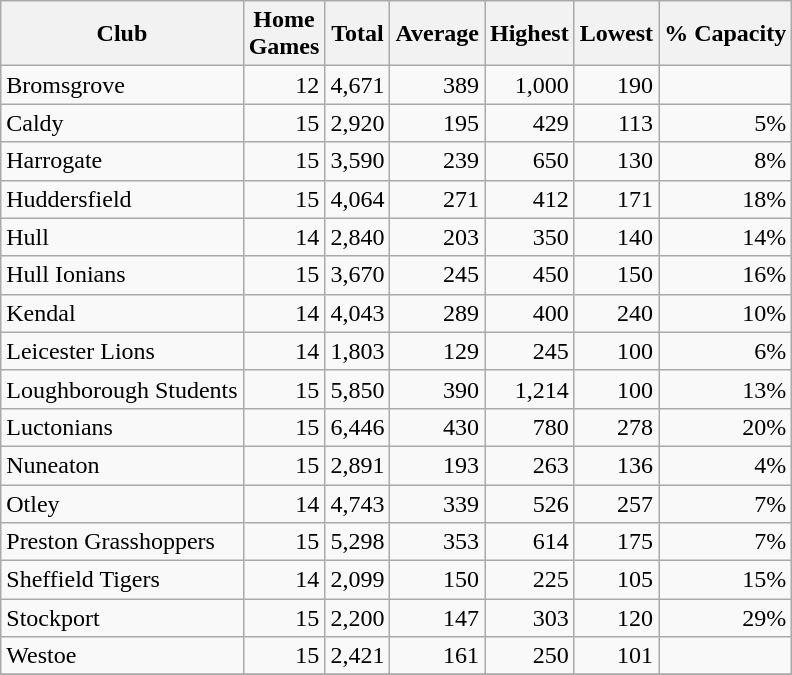<table class="wikitable sortable" style="text-align:right">
<tr>
<th>Club</th>
<th>Home<br>Games</th>
<th>Total</th>
<th>Average</th>
<th>Highest</th>
<th>Lowest</th>
<th>% Capacity</th>
</tr>
<tr>
<td style="text-align:left">Bromsgrove</td>
<td>12</td>
<td>4,671</td>
<td>389</td>
<td>1,000</td>
<td>190</td>
<td></td>
</tr>
<tr>
<td style="text-align:left">Caldy</td>
<td>15</td>
<td>2,920</td>
<td>195</td>
<td>429</td>
<td>113</td>
<td>5%</td>
</tr>
<tr>
<td style="text-align:left">Harrogate</td>
<td>15</td>
<td>3,590</td>
<td>239</td>
<td>650</td>
<td>130</td>
<td>8%</td>
</tr>
<tr>
<td style="text-align:left">Huddersfield</td>
<td>15</td>
<td>4,064</td>
<td>271</td>
<td>412</td>
<td>171</td>
<td>18%</td>
</tr>
<tr>
<td style="text-align:left">Hull</td>
<td>14</td>
<td>2,840</td>
<td>203</td>
<td>350</td>
<td>140</td>
<td>14%</td>
</tr>
<tr>
<td style="text-align:left">Hull Ionians</td>
<td>15</td>
<td>3,670</td>
<td>245</td>
<td>450</td>
<td>150</td>
<td>16%</td>
</tr>
<tr>
<td style="text-align:left">Kendal</td>
<td>14</td>
<td>4,043</td>
<td>289</td>
<td>400</td>
<td>240</td>
<td>10%</td>
</tr>
<tr>
<td style="text-align:left">Leicester Lions</td>
<td>14</td>
<td>1,803</td>
<td>129</td>
<td>245</td>
<td>100</td>
<td>6%</td>
</tr>
<tr>
<td style="text-align:left">Loughborough Students</td>
<td>15</td>
<td>5,850</td>
<td>390</td>
<td>1,214</td>
<td>100</td>
<td>13%</td>
</tr>
<tr>
<td style="text-align:left">Luctonians</td>
<td>15</td>
<td>6,446</td>
<td>430</td>
<td>780</td>
<td>278</td>
<td>20%</td>
</tr>
<tr>
<td style="text-align:left">Nuneaton</td>
<td>15</td>
<td>2,891</td>
<td>193</td>
<td>263</td>
<td>136</td>
<td>4%</td>
</tr>
<tr>
<td style="text-align:left">Otley</td>
<td>14</td>
<td>4,743</td>
<td>339</td>
<td>526</td>
<td>257</td>
<td>7%</td>
</tr>
<tr>
<td style="text-align:left">Preston Grasshoppers</td>
<td>15</td>
<td>5,298</td>
<td>353</td>
<td>614</td>
<td>175</td>
<td>7%</td>
</tr>
<tr>
<td style="text-align:left">Sheffield Tigers</td>
<td>14</td>
<td>2,099</td>
<td>150</td>
<td>225</td>
<td>105</td>
<td>15%</td>
</tr>
<tr>
<td style="text-align:left">Stockport</td>
<td>15</td>
<td>2,200</td>
<td>147</td>
<td>303</td>
<td>120</td>
<td>29%</td>
</tr>
<tr>
<td style="text-align:left">Westoe</td>
<td>15</td>
<td>2,421</td>
<td>161</td>
<td>250</td>
<td>101</td>
<td></td>
</tr>
<tr>
</tr>
</table>
